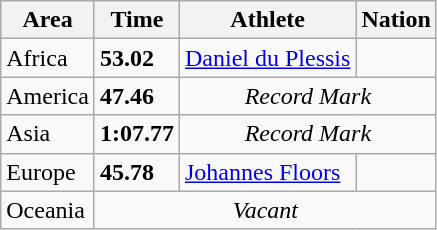<table class="wikitable">
<tr>
<th>Area</th>
<th>Time</th>
<th>Athlete</th>
<th>Nation</th>
</tr>
<tr>
<td>Africa</td>
<td><strong>53.02</strong></td>
<td><a href='#'>Daniel du Plessis</a></td>
<td></td>
</tr>
<tr>
<td>America</td>
<td><strong>47.46</strong></td>
<td colspan="2" align="center"><em>Record Mark</em></td>
</tr>
<tr>
<td>Asia</td>
<td><strong>1:07.77</strong></td>
<td colspan="2" align="center"><em>Record Mark</em></td>
</tr>
<tr>
<td>Europe</td>
<td><strong>45.78</strong> </td>
<td><a href='#'>Johannes Floors</a></td>
<td></td>
</tr>
<tr>
<td>Oceania</td>
<td colspan="3" align="center"><em>Vacant</em></td>
</tr>
</table>
